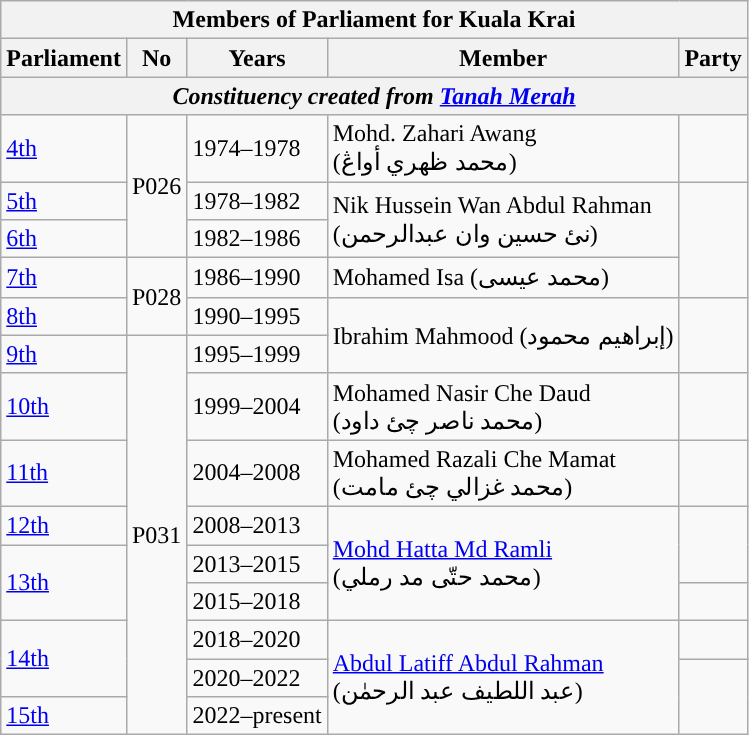<table class=wikitable>
<tr>
<th colspan="5">Members of Parliament for Kuala Krai</th>
</tr>
<tr>
<th>Parliament</th>
<th>No</th>
<th>Years</th>
<th>Member</th>
<th>Party</th>
</tr>
<tr>
<th colspan="5" align="center"><em>Constituency created from <a href='#'>Tanah Merah</a></em></th>
</tr>
<tr>
<td><a href='#'>4th</a></td>
<td rowspan="3">P026</td>
<td>1974–1978</td>
<td>Mohd. Zahari Awang <br>(محمد ظهري أواڠ)</td>
<td></td>
</tr>
<tr>
<td><a href='#'>5th</a></td>
<td>1978–1982</td>
<td rowspan=2>Nik Hussein Wan Abdul Rahman  <br>(نئ حسين وان عبدالرحمن)</td>
<td rowspan="3"></td>
</tr>
<tr>
<td><a href='#'>6th</a></td>
<td>1982–1986</td>
</tr>
<tr>
<td><a href='#'>7th</a></td>
<td rowspan="2">P028</td>
<td>1986–1990</td>
<td>Mohamed Isa (محمد عيسى)</td>
</tr>
<tr>
<td><a href='#'>8th</a></td>
<td>1990–1995</td>
<td rowspan=2>Ibrahim Mahmood (إبراهيم محمود)</td>
<td rowspan="2"></td>
</tr>
<tr>
<td><a href='#'>9th</a></td>
<td rowspan="9">P031</td>
<td>1995–1999</td>
</tr>
<tr>
<td><a href='#'>10th</a></td>
<td>1999–2004</td>
<td>Mohamed Nasir Che Daud  <br>(محمد ناصر چئ داود)</td>
<td></td>
</tr>
<tr>
<td><a href='#'>11th</a></td>
<td>2004–2008</td>
<td>Mohamed Razali Che Mamat  <br>(محمد غزالي چئ مامت)</td>
<td></td>
</tr>
<tr>
<td><a href='#'>12th</a></td>
<td>2008–2013</td>
<td rowspan=3><a href='#'>Mohd Hatta Md Ramli</a> <br>(محمد حتّى مد رملي)</td>
<td rowspan="2"></td>
</tr>
<tr>
<td rowspan=2><a href='#'>13th</a></td>
<td>2013–2015</td>
</tr>
<tr>
<td>2015–2018</td>
<td></td>
</tr>
<tr>
<td rowspan=2><a href='#'>14th</a></td>
<td>2018–2020</td>
<td rowspan="3"><a href='#'>Abdul Latiff Abdul Rahman</a> <br>(عبد اللطيف عبد الرحمٰن)</td>
<td></td>
</tr>
<tr>
<td>2020–2022</td>
<td rowspan="2"></td>
</tr>
<tr>
<td><a href='#'>15th</a></td>
<td>2022–present</td>
</tr>
</table>
